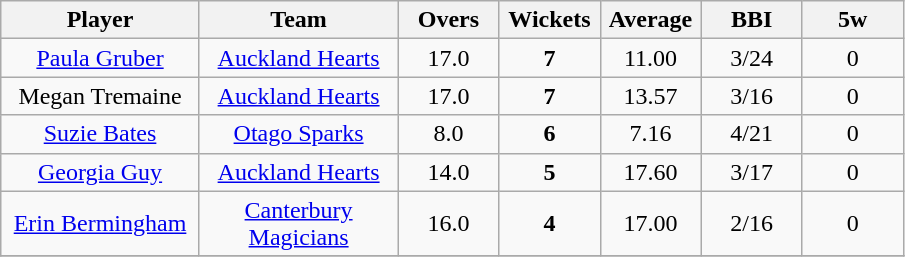<table class="wikitable" style="text-align:center">
<tr>
<th width=125>Player</th>
<th width=125>Team</th>
<th width=60>Overs</th>
<th width=60>Wickets</th>
<th width=60>Average</th>
<th width=60>BBI</th>
<th width=60>5w</th>
</tr>
<tr>
<td><a href='#'>Paula Gruber</a></td>
<td><a href='#'>Auckland Hearts</a></td>
<td>17.0</td>
<td><strong>7</strong></td>
<td>11.00</td>
<td>3/24</td>
<td>0</td>
</tr>
<tr>
<td>Megan Tremaine</td>
<td><a href='#'>Auckland Hearts</a></td>
<td>17.0</td>
<td><strong>7</strong></td>
<td>13.57</td>
<td>3/16</td>
<td>0</td>
</tr>
<tr>
<td><a href='#'>Suzie Bates</a></td>
<td><a href='#'>Otago Sparks</a></td>
<td>8.0</td>
<td><strong>6</strong></td>
<td>7.16</td>
<td>4/21</td>
<td>0</td>
</tr>
<tr>
<td><a href='#'>Georgia Guy</a></td>
<td><a href='#'>Auckland Hearts</a></td>
<td>14.0</td>
<td><strong>5</strong></td>
<td>17.60</td>
<td>3/17</td>
<td>0</td>
</tr>
<tr>
<td><a href='#'>Erin Bermingham</a></td>
<td><a href='#'>Canterbury Magicians</a></td>
<td>16.0</td>
<td><strong>4</strong></td>
<td>17.00</td>
<td>2/16</td>
<td>0</td>
</tr>
<tr>
</tr>
</table>
